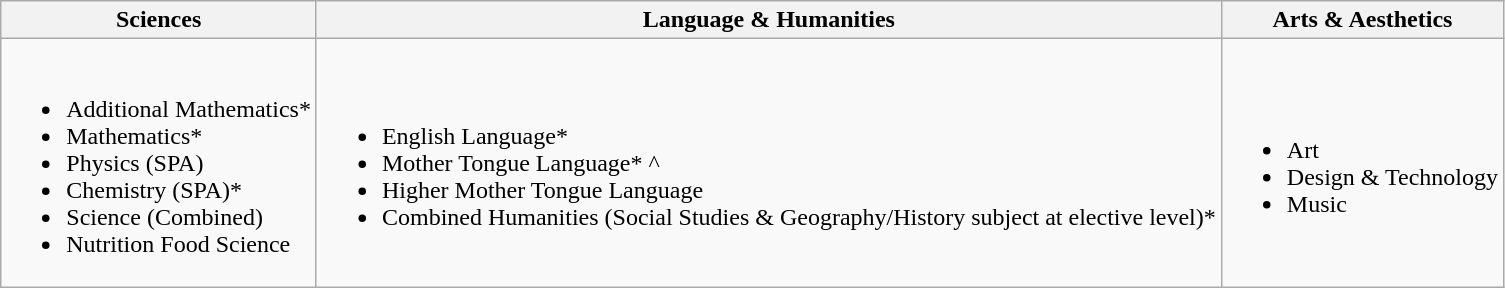<table class="wikitable">
<tr>
<th>Sciences</th>
<th><strong>Language & Humanities</strong></th>
<th><strong>Arts & Aesthetics</strong></th>
</tr>
<tr>
<td><br><ul><li>Additional Mathematics*</li><li>Mathematics*</li><li>Physics (SPA)</li><li>Chemistry (SPA)*</li><li>Science (Combined)</li><li>Nutrition Food Science</li></ul></td>
<td><br><ul><li>English Language*</li><li>Mother Tongue Language* ^</li><li>Higher Mother Tongue Language</li><li>Combined Humanities (Social Studies & Geography/History subject at elective level)*</li></ul></td>
<td><br><ul><li>Art</li><li>Design & Technology</li><li>Music</li></ul></td>
</tr>
</table>
